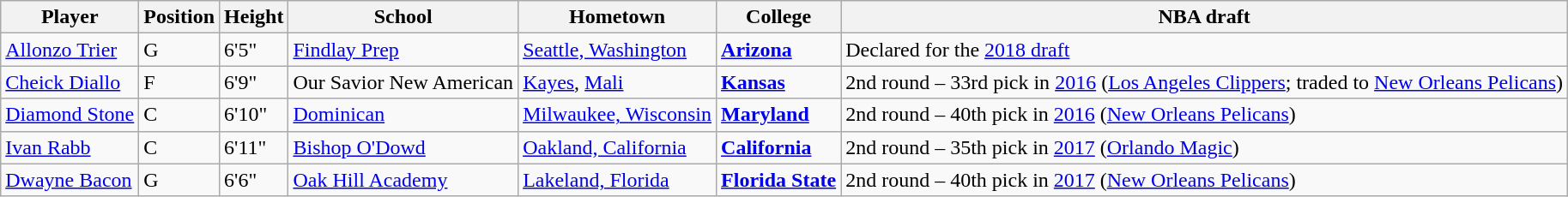<table class="wikitable">
<tr>
<th>Player</th>
<th>Position</th>
<th>Height</th>
<th>School</th>
<th>Hometown</th>
<th>College</th>
<th>NBA draft</th>
</tr>
<tr>
<td><a href='#'>Allonzo Trier</a></td>
<td>G</td>
<td>6'5"</td>
<td><a href='#'>Findlay Prep</a></td>
<td><a href='#'>Seattle, Washington</a></td>
<td><strong><a href='#'>Arizona</a></strong></td>
<td>Declared for the <a href='#'>2018 draft</a></td>
</tr>
<tr>
<td><a href='#'>Cheick Diallo</a></td>
<td>F</td>
<td>6'9"</td>
<td>Our Savior New American</td>
<td><a href='#'>Kayes</a>, <a href='#'>Mali</a></td>
<td><strong><a href='#'>Kansas</a></strong></td>
<td>2nd round – 33rd pick in <a href='#'>2016</a> (<a href='#'>Los Angeles Clippers</a>; traded to <a href='#'>New Orleans Pelicans</a>)</td>
</tr>
<tr>
<td><a href='#'>Diamond Stone</a></td>
<td>C</td>
<td>6'10"</td>
<td><a href='#'>Dominican</a></td>
<td><a href='#'>Milwaukee, Wisconsin</a></td>
<td><strong><a href='#'>Maryland</a></strong></td>
<td>2nd round – 40th pick in <a href='#'>2016</a> (<a href='#'>New Orleans Pelicans</a>)</td>
</tr>
<tr>
<td><a href='#'>Ivan Rabb</a></td>
<td>C</td>
<td>6'11"</td>
<td><a href='#'>Bishop O'Dowd</a></td>
<td><a href='#'>Oakland, California</a></td>
<td><strong><a href='#'>California</a></strong></td>
<td>2nd round – 35th pick in <a href='#'>2017</a> (<a href='#'>Orlando Magic</a>)</td>
</tr>
<tr>
<td><a href='#'>Dwayne Bacon</a></td>
<td>G</td>
<td>6'6"</td>
<td><a href='#'>Oak Hill Academy</a></td>
<td><a href='#'>Lakeland, Florida</a></td>
<td><strong><a href='#'>Florida State</a></strong></td>
<td>2nd round – 40th pick in <a href='#'>2017</a> (<a href='#'>New Orleans Pelicans</a>)</td>
</tr>
</table>
